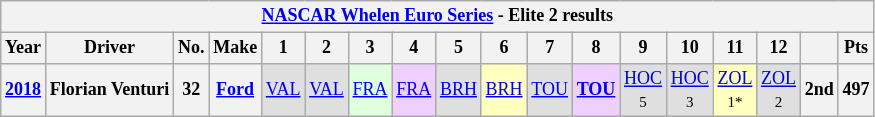<table class="wikitable" style="text-align:center; font-size:75%">
<tr>
<th colspan=21><a href='#'>NASCAR Whelen Euro Series</a> - Elite 2 results</th>
</tr>
<tr>
<th>Year</th>
<th>Driver</th>
<th>No.</th>
<th>Make</th>
<th>1</th>
<th>2</th>
<th>3</th>
<th>4</th>
<th>5</th>
<th>6</th>
<th>7</th>
<th>8</th>
<th>9</th>
<th>10</th>
<th>11</th>
<th>12</th>
<th></th>
<th>Pts</th>
</tr>
<tr>
<th><a href='#'>2018</a></th>
<th>Florian Venturi</th>
<th>32</th>
<th><a href='#'>Ford</a></th>
<td style="background-color:#DFDFDF"><a href='#'>VAL</a><br></td>
<td style="background-color:#DFDFDF"><a href='#'>VAL</a><br></td>
<td style="background-color:#DFFFDF"><a href='#'>FRA</a><br></td>
<td style="background-color:#EFCFFF"><a href='#'>FRA</a><br></td>
<td style="background-color:#DFDFDF"><a href='#'>BRH</a><br></td>
<td style="background-color:#FFFFBF"><a href='#'>BRH</a><br></td>
<td style="background-color:#DFDFDF"><a href='#'>TOU</a><br></td>
<td style="background-color:#EFCFFF"><strong><a href='#'>TOU</a></strong><br></td>
<td style="background-color:#DFDFDF"><a href='#'>HOC</a><br><small>5</small></td>
<td style="background-color:#DFDFDF"><a href='#'>HOC</a><br><small>3</small></td>
<td style="background-color:#FFFFBF"><a href='#'>ZOL</a><br><small>1*</small></td>
<td style="background-color:#DFDFDF"><a href='#'>ZOL</a><br><small>2</small></td>
<th>2nd</th>
<th>497</th>
</tr>
</table>
